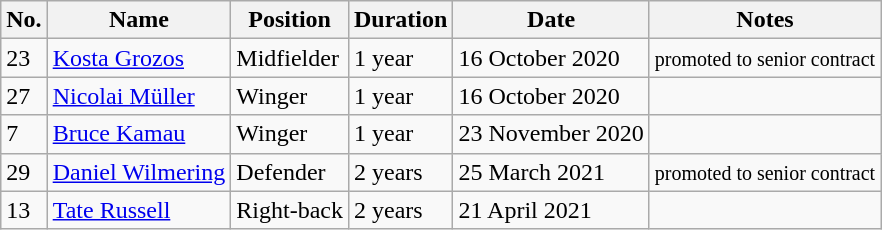<table class="wikitable">
<tr>
<th>No.</th>
<th>Name</th>
<th>Position</th>
<th>Duration</th>
<th>Date</th>
<th>Notes</th>
</tr>
<tr>
<td>23</td>
<td><a href='#'>Kosta Grozos</a></td>
<td>Midfielder</td>
<td>1 year</td>
<td>16 October 2020</td>
<td><small>promoted to senior contract</small></td>
</tr>
<tr>
<td>27</td>
<td> <a href='#'>Nicolai Müller</a></td>
<td>Winger</td>
<td>1 year</td>
<td>16 October 2020</td>
<td></td>
</tr>
<tr>
<td>7</td>
<td><a href='#'>Bruce Kamau</a></td>
<td>Winger</td>
<td>1 year</td>
<td>23 November 2020</td>
<td></td>
</tr>
<tr>
<td>29</td>
<td><a href='#'>Daniel Wilmering</a></td>
<td>Defender</td>
<td>2 years</td>
<td>25 March 2021</td>
<td><small>promoted to senior contract</small></td>
</tr>
<tr>
<td>13</td>
<td><a href='#'>Tate Russell</a></td>
<td>Right-back</td>
<td>2 years</td>
<td>21 April 2021</td>
<td></td>
</tr>
</table>
